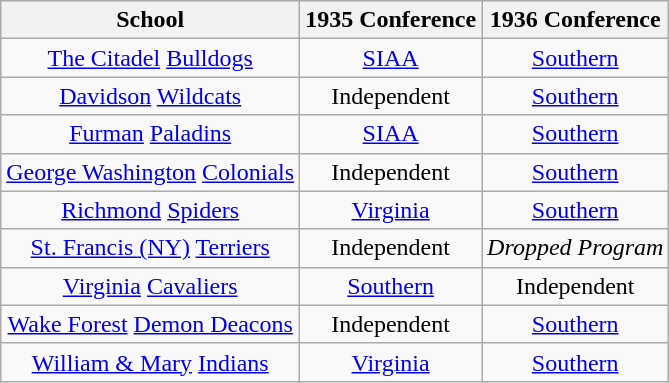<table class="wikitable sortable">
<tr>
<th>School</th>
<th>1935 Conference</th>
<th>1936 Conference</th>
</tr>
<tr style="text-align:center;">
<td><a href='#'>The Citadel</a> <a href='#'>Bulldogs</a></td>
<td><a href='#'>SIAA</a></td>
<td><a href='#'>Southern</a></td>
</tr>
<tr style="text-align:center;">
<td><a href='#'>Davidson</a> <a href='#'>Wildcats</a></td>
<td>Independent</td>
<td><a href='#'>Southern</a></td>
</tr>
<tr style="text-align:center;">
<td><a href='#'>Furman</a> <a href='#'>Paladins</a></td>
<td><a href='#'>SIAA</a></td>
<td><a href='#'>Southern</a></td>
</tr>
<tr style="text-align:center;">
<td><a href='#'>George Washington</a> <a href='#'>Colonials</a></td>
<td>Independent</td>
<td><a href='#'>Southern</a></td>
</tr>
<tr style="text-align:center;">
<td><a href='#'>Richmond</a> <a href='#'>Spiders</a></td>
<td><a href='#'>Virginia</a></td>
<td><a href='#'>Southern</a></td>
</tr>
<tr style="text-align:center;">
<td><a href='#'>St. Francis (NY)</a> <a href='#'>Terriers</a></td>
<td>Independent</td>
<td><em>Dropped Program</em></td>
</tr>
<tr style="text-align:center;">
<td><a href='#'>Virginia</a> <a href='#'>Cavaliers</a></td>
<td><a href='#'>Southern</a></td>
<td>Independent</td>
</tr>
<tr style="text-align:center;">
<td><a href='#'>Wake Forest</a> <a href='#'>Demon Deacons</a></td>
<td>Independent</td>
<td><a href='#'>Southern</a></td>
</tr>
<tr style="text-align:center;">
<td><a href='#'>William & Mary</a> <a href='#'>Indians</a></td>
<td><a href='#'>Virginia</a></td>
<td><a href='#'>Southern</a></td>
</tr>
</table>
